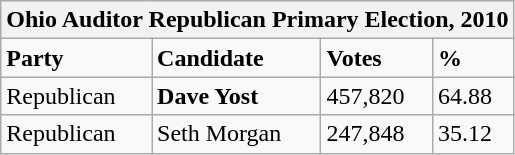<table class="wikitable">
<tr>
<th colspan="4">Ohio Auditor Republican Primary Election, 2010</th>
</tr>
<tr>
<td><strong>Party</strong></td>
<td><strong>Candidate</strong></td>
<td><strong>Votes</strong></td>
<td><strong>%</strong></td>
</tr>
<tr>
<td>Republican</td>
<td><strong>Dave Yost</strong></td>
<td>457,820</td>
<td>64.88</td>
</tr>
<tr>
<td>Republican</td>
<td>Seth Morgan</td>
<td>247,848</td>
<td>35.12</td>
</tr>
</table>
